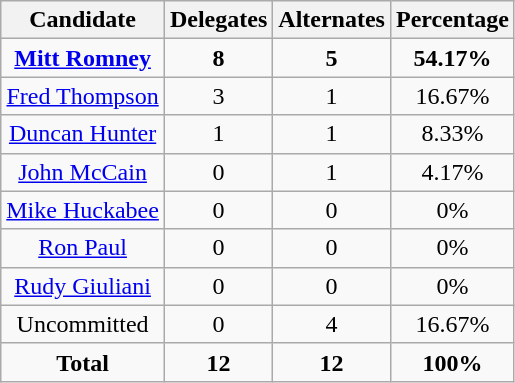<table class="wikitable" style="text-align:center;">
<tr>
<th>Candidate</th>
<th>Delegates</th>
<th>Alternates</th>
<th>Percentage</th>
</tr>
<tr>
<td><strong><a href='#'>Mitt Romney</a></strong></td>
<td><strong>8</strong></td>
<td><strong>5</strong></td>
<td><strong>54.17%</strong></td>
</tr>
<tr>
<td><a href='#'>Fred Thompson</a></td>
<td>3</td>
<td>1</td>
<td>16.67%</td>
</tr>
<tr>
<td><a href='#'>Duncan Hunter</a></td>
<td>1</td>
<td>1</td>
<td>8.33%</td>
</tr>
<tr>
<td><a href='#'>John McCain</a></td>
<td>0</td>
<td>1</td>
<td>4.17%</td>
</tr>
<tr>
<td><a href='#'>Mike Huckabee</a></td>
<td>0</td>
<td>0</td>
<td>0%</td>
</tr>
<tr>
<td><a href='#'>Ron Paul</a></td>
<td>0</td>
<td>0</td>
<td>0%</td>
</tr>
<tr>
<td><a href='#'>Rudy Giuliani</a></td>
<td>0</td>
<td>0</td>
<td>0%</td>
</tr>
<tr>
<td>Uncommitted</td>
<td>0</td>
<td>4</td>
<td>16.67%</td>
</tr>
<tr>
<td><strong>Total</strong></td>
<td><strong>12</strong></td>
<td><strong>12</strong></td>
<td><strong>100%</strong></td>
</tr>
</table>
